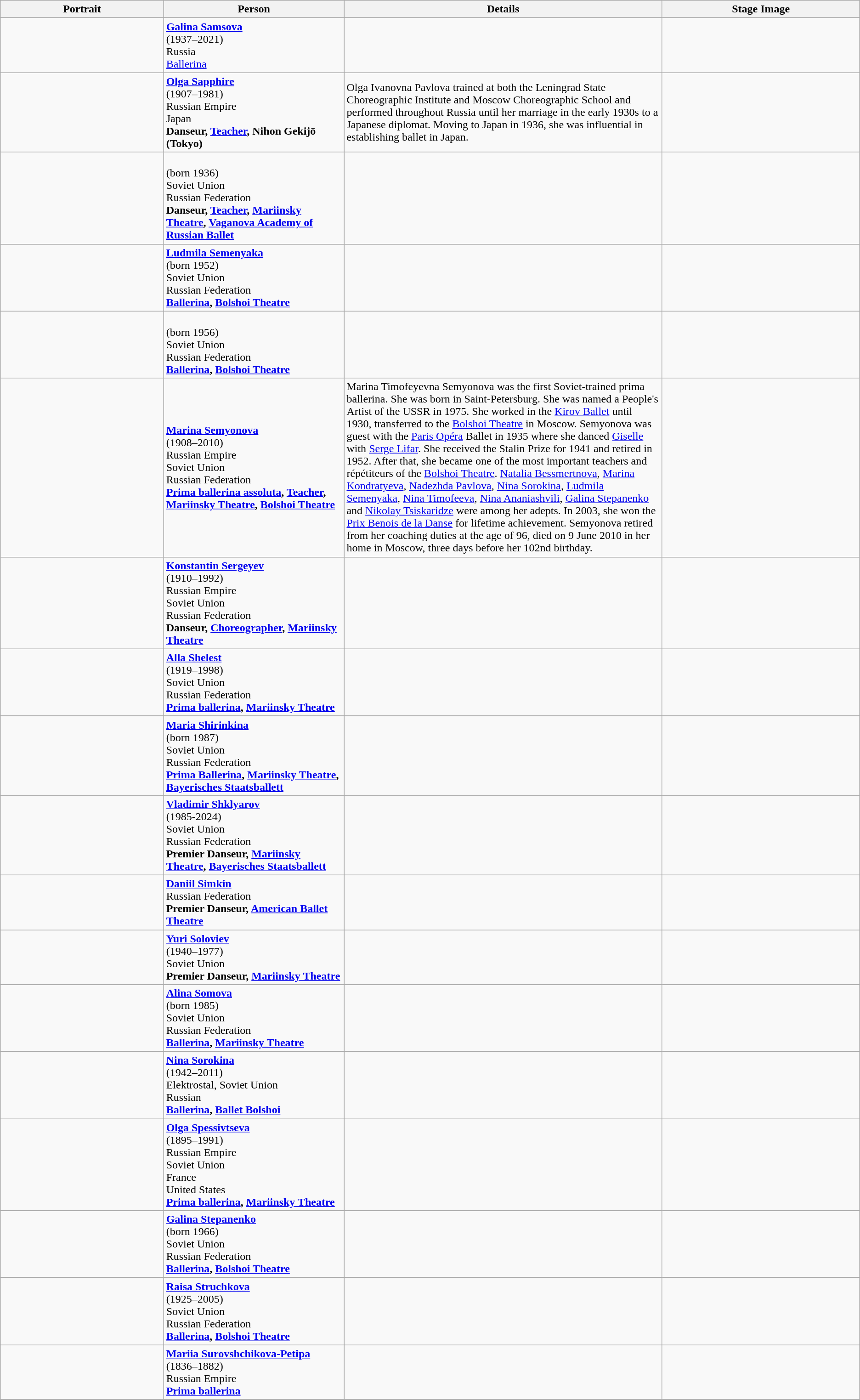<table class="wikitable">
<tr>
<th width=19%>Portrait</th>
<th width=21%>Person</th>
<th width=37%>Details</th>
<th width=23%>Stage Image</th>
</tr>
<tr>
<td></td>
<td><strong><a href='#'>Galina Samsova</a></strong><br>(1937–2021)<br>Russia<br><a href='#'>Ballerina</a></td>
<td></td>
<td></td>
</tr>
<tr>
<td></td>
<td><strong><a href='#'>Olga Sapphire</a></strong><br>(1907–1981)<br>Russian Empire<br>Japan<br><strong>Danseur, <a href='#'>Teacher</a>, Nihon Gekijō (Tokyo)</strong></td>
<td>Olga Ivanovna Pavlova trained at both the Leningrad State Choreographic Institute and Moscow Choreographic School and performed throughout Russia until her marriage in the early 1930s to a Japanese diplomat. Moving to Japan in 1936, she was influential in establishing ballet in Japan.</td>
<td></td>
</tr>
<tr>
<td></td>
<td><strong></strong><br>(born 1936)<br>Soviet Union<br>Russian Federation<br><strong>Danseur, <a href='#'>Teacher</a>, <a href='#'>Mariinsky Theatre</a>, <a href='#'>Vaganova Academy of Russian Ballet</a></strong></td>
<td></td>
<td></td>
</tr>
<tr>
<td></td>
<td><strong><a href='#'>Ludmila Semenyaka</a></strong><br>(born 1952)<br>Soviet Union<br>Russian Federation<br><strong><a href='#'>Ballerina</a>, <a href='#'>Bolshoi Theatre</a></strong></td>
<td></td>
<td></td>
</tr>
<tr>
<td></td>
<td><strong></strong><br>(born 1956)<br>Soviet Union<br>Russian Federation<br><strong><a href='#'>Ballerina</a>, <a href='#'>Bolshoi Theatre</a></strong></td>
<td></td>
<td></td>
</tr>
<tr>
<td></td>
<td><strong><a href='#'>Marina Semyonova</a></strong><br>(1908–2010)<br>Russian Empire<br>Soviet Union<br>Russian Federation<br><strong><a href='#'>Prima ballerina assoluta</a>, <a href='#'>Teacher</a>, <a href='#'>Mariinsky Theatre</a>, <a href='#'>Bolshoi Theatre</a></strong></td>
<td>Marina Timofeyevna Semyonova was the first Soviet-trained prima ballerina. She was born in Saint-Petersburg. She was named a People's Artist of the USSR in 1975. She worked in the <a href='#'>Kirov Ballet</a> until 1930, transferred to the <a href='#'>Bolshoi Theatre</a> in Moscow. Semyonova was guest with the <a href='#'>Paris Opéra</a> Ballet in 1935 where she danced <a href='#'>Giselle</a> with <a href='#'>Serge Lifar</a>. She received the Stalin Prize for 1941 and retired in 1952. After that, she became one of the most important teachers and répétiteurs of the <a href='#'>Bolshoi Theatre</a>. <a href='#'>Natalia Bessmertnova</a>, <a href='#'>Marina Kondratyeva</a>, <a href='#'>Nadezhda Pavlova</a>, <a href='#'>Nina Sorokina</a>, <a href='#'>Ludmila Semenyaka</a>, <a href='#'>Nina Timofeeva</a>, <a href='#'>Nina Ananiashvili</a>, <a href='#'>Galina Stepanenko</a> and <a href='#'>Nikolay Tsiskaridze</a> were among her adepts. In 2003, she won the <a href='#'>Prix Benois de la Danse</a> for lifetime achievement. Semyonova retired from her coaching duties at the age of 96, died on 9 June 2010 in her home in Moscow, three days before her 102nd birthday.</td>
<td></td>
</tr>
<tr>
<td></td>
<td><strong><a href='#'>Konstantin Sergeyev</a></strong><br>(1910–1992)<br>Russian Empire<br>Soviet Union<br>Russian Federation<br><strong>Danseur, <a href='#'>Choreographer</a>, <a href='#'>Mariinsky Theatre</a></strong></td>
<td></td>
<td></td>
</tr>
<tr>
<td></td>
<td><strong><a href='#'>Alla Shelest</a></strong><br>(1919–1998)<br>Soviet Union<br>Russian Federation<br><strong><a href='#'>Prima ballerina</a>, <a href='#'>Mariinsky Theatre</a></strong></td>
<td></td>
<td></td>
</tr>
<tr>
<td></td>
<td><strong><a href='#'>Maria Shirinkina</a></strong><br>(born 1987)<br>Soviet Union<br>Russian Federation<br><strong><a href='#'>Prima Ballerina</a>, <a href='#'>Mariinsky Theatre</a>, <a href='#'>Bayerisches Staatsballett</a></strong></td>
<td></td>
<td></td>
</tr>
<tr>
<td></td>
<td><strong><a href='#'>Vladimir Shklyarov</a></strong><br>(1985-2024)<br>Soviet Union<br>Russian Federation<br><strong>Premier Danseur, <a href='#'>Mariinsky Theatre</a>, <a href='#'>Bayerisches Staatsballett</a></strong></td>
<td></td>
<td></td>
</tr>
<tr>
<td></td>
<td><strong><a href='#'>Daniil Simkin</a></strong><br>Russian Federation<br><strong>Premier Danseur, <a href='#'>American Ballet Theatre</a></strong></td>
<td></td>
<td></td>
</tr>
<tr>
<td></td>
<td><strong><a href='#'>Yuri Soloviev</a> </strong> <br>(1940–1977)<br>Soviet Union<br><strong>Premier Danseur, <a href='#'>Mariinsky Theatre</a></strong></td>
<td></td>
<td></td>
</tr>
<tr>
<td></td>
<td><strong><a href='#'>Alina Somova</a></strong><br>(born 1985)<br>Soviet Union<br>Russian Federation<br><strong><a href='#'>Ballerina</a>, <a href='#'>Mariinsky Theatre</a></strong></td>
<td></td>
<td></td>
</tr>
<tr>
<td></td>
<td><strong><a href='#'>Nina Sorokina</a></strong><br>(1942–2011)<br>Elektrostal, Soviet Union<br>Russian<br><strong><a href='#'>Ballerina</a>, <a href='#'>Ballet Bolshoi</a></strong></td>
<td></td>
<td></td>
</tr>
<tr>
<td></td>
<td><strong><a href='#'>Olga Spessivtseva</a></strong><br>(1895–1991)<br>Russian Empire<br>Soviet Union<br>France<br>United States<br><strong><a href='#'>Prima ballerina</a>, <a href='#'>Mariinsky Theatre</a></strong></td>
<td></td>
<td></td>
</tr>
<tr>
<td></td>
<td><strong><a href='#'>Galina Stepanenko</a></strong><br>(born 1966)<br>Soviet Union<br>Russian Federation<br><strong><a href='#'>Ballerina</a>, <a href='#'>Bolshoi Theatre</a></strong></td>
<td></td>
<td></td>
</tr>
<tr>
<td></td>
<td><strong><a href='#'>Raisa Struchkova</a></strong><br>(1925–2005)<br>Soviet Union<br>Russian Federation<br><strong><a href='#'>Ballerina</a>, <a href='#'>Bolshoi Theatre</a></strong></td>
<td></td>
<td></td>
</tr>
<tr>
<td></td>
<td><strong><a href='#'>Mariia Surovshchikova-Petipa</a></strong><br>(1836–1882)<br>Russian Empire<br><strong><a href='#'>Prima ballerina</a></strong></td>
<td></td>
<td></td>
</tr>
<tr>
</tr>
</table>
